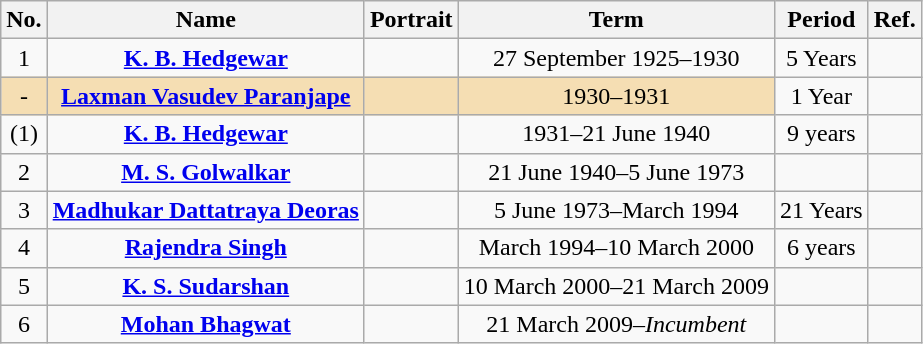<table class="wikitable sortable">
<tr>
<th>No.</th>
<th>Name</th>
<th>Portrait</th>
<th>Term</th>
<th>Period</th>
<th>Ref.</th>
</tr>
<tr align=center>
<td>1</td>
<td><strong><a href='#'>K. B. Hedgewar</a></strong></td>
<td></td>
<td>27 September 1925–1930</td>
<td>5 Years</td>
<td></td>
</tr>
<tr align=center>
<td style="background-color:Wheat">-</td>
<td style="background-color:Wheat"><strong><a href='#'>Laxman Vasudev Paranjape</a></strong></td>
<td style="background-color:Wheat"></td>
<td style="background-color:Wheat">1930–1931</td>
<td>1 Year</td>
<td></td>
</tr>
<tr align=center>
<td>(1)</td>
<td><strong><a href='#'>K. B. Hedgewar</a></strong></td>
<td></td>
<td>1931–21 June 1940</td>
<td>9 years</td>
<td></td>
</tr>
<tr align=center>
<td>2</td>
<td><strong><a href='#'>M. S. Golwalkar</a></strong></td>
<td></td>
<td>21 June 1940–5 June 1973</td>
<td></td>
<td></td>
</tr>
<tr align=center>
<td>3</td>
<td><strong><a href='#'>Madhukar Dattatraya Deoras</a></strong></td>
<td></td>
<td>5 June 1973–March 1994</td>
<td>21 Years</td>
<td></td>
</tr>
<tr align=center>
<td>4</td>
<td><strong><a href='#'>Rajendra Singh</a></strong></td>
<td></td>
<td>March 1994–10 March 2000</td>
<td>6 years</td>
<td></td>
</tr>
<tr align=center>
<td>5</td>
<td><strong><a href='#'>K. S. Sudarshan</a></strong></td>
<td></td>
<td>10 March 2000–21 March 2009</td>
<td></td>
<td></td>
</tr>
<tr align=center>
<td>6</td>
<td><strong><a href='#'>Mohan Bhagwat</a></strong></td>
<td></td>
<td>21 March 2009–<em>Incumbent</em></td>
<td></td>
<td></td>
</tr>
</table>
